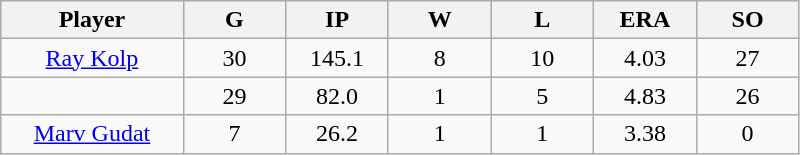<table class="wikitable sortable">
<tr>
<th bgcolor="#DDDDFF" width="16%">Player</th>
<th bgcolor="#DDDDFF" width="9%">G</th>
<th bgcolor="#DDDDFF" width="9%">IP</th>
<th bgcolor="#DDDDFF" width="9%">W</th>
<th bgcolor="#DDDDFF" width="9%">L</th>
<th bgcolor="#DDDDFF" width="9%">ERA</th>
<th bgcolor="#DDDDFF" width="9%">SO</th>
</tr>
<tr align="center">
<td><a href='#'>Ray Kolp</a></td>
<td>30</td>
<td>145.1</td>
<td>8</td>
<td>10</td>
<td>4.03</td>
<td>27</td>
</tr>
<tr align=center>
<td></td>
<td>29</td>
<td>82.0</td>
<td>1</td>
<td>5</td>
<td>4.83</td>
<td>26</td>
</tr>
<tr align="center">
<td><a href='#'>Marv Gudat</a></td>
<td>7</td>
<td>26.2</td>
<td>1</td>
<td>1</td>
<td>3.38</td>
<td>0</td>
</tr>
</table>
